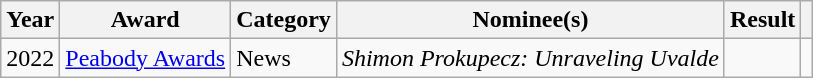<table class="wikitable plainrowheaders sortable">
<tr>
<th scope="col">Year</th>
<th scope="col">Award</th>
<th scope="col">Category</th>
<th scope="col">Nominee(s)</th>
<th scope="col">Result</th>
<th scope="col" class="unsortable"></th>
</tr>
<tr>
<td>2022</td>
<td><a href='#'>Peabody Awards</a></td>
<td>News</td>
<td><em>Shimon Prokupecz: Unraveling Uvalde</em></td>
<td></td>
<td></td>
</tr>
</table>
